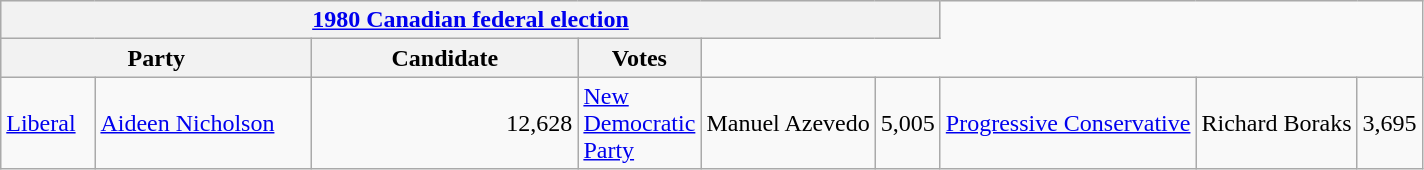<table class="wikitable">
<tr style="background:#e9e9e9;">
<th colspan="6"><a href='#'>1980 Canadian federal election</a></th>
</tr>
<tr style="background:#e9e9e9;">
<th colspan="2" style="width: 200px">Party</th>
<th style="width: 170px">Candidate</th>
<th style="width: 40px">Votes</th>
</tr>
<tr>
<td><a href='#'>Liberal</a></td>
<td><a href='#'>Aideen Nicholson</a></td>
<td align="right">12,628<br></td>
<td><a href='#'>New Democratic Party</a></td>
<td>Manuel Azevedo</td>
<td align="right">5,005<br></td>
<td><a href='#'>Progressive Conservative</a></td>
<td>Richard Boraks</td>
<td align="right">3,695<br>

</td>
</tr>
</table>
